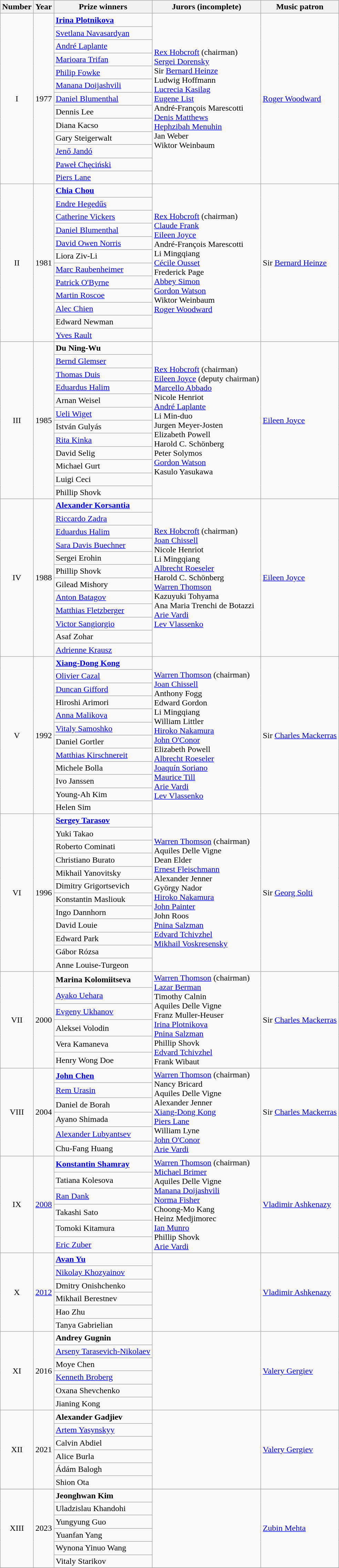<table class="wikitable">
<tr>
<th>Number</th>
<th>Year</th>
<th>Prize winners</th>
<th>Jurors (incomplete)</th>
<th>Music patron</th>
</tr>
<tr>
<td rowspan="13" style="text-align:center;">I</td>
<td rowspan="13" style="text-align:center;">1977</td>
<td> <strong><a href='#'>Irina Plotnikova</a></strong></td>
<td rowspan="13"><a href='#'>Rex Hobcroft</a> (chairman) <br> <a href='#'>Sergei Dorensky</a> <br> Sir <a href='#'>Bernard Heinze</a><br> Ludwig Hoffmann <br> <a href='#'>Lucrecia Kasilag</a> <br> <a href='#'>Eugene List</a> <br> André-François Marescotti <br> <a href='#'>Denis Matthews</a> <br> <a href='#'>Hephzibah Menuhin</a> <br> Jan Weber <br> Wiktor Weinbaum</td>
<td rowspan="13"><a href='#'>Roger Woodward</a></td>
</tr>
<tr>
<td> <a href='#'>Svetlana Navasardyan</a></td>
</tr>
<tr>
<td> <a href='#'>André Laplante</a></td>
</tr>
<tr>
<td> <a href='#'>Marioara Trifan</a></td>
</tr>
<tr>
<td> <a href='#'>Philip Fowke</a></td>
</tr>
<tr>
<td> <a href='#'>Manana Doijashvili</a></td>
</tr>
<tr>
<td> <a href='#'>Daniel Blumenthal</a></td>
</tr>
<tr>
<td> Dennis Lee</td>
</tr>
<tr>
<td> Diana Kacso</td>
</tr>
<tr>
<td> Gary Steigerwalt</td>
</tr>
<tr>
<td> <a href='#'>Jenő Jandó</a></td>
</tr>
<tr>
<td> <a href='#'>Paweł Chęciński</a></td>
</tr>
<tr>
<td> <a href='#'>Piers Lane</a></td>
</tr>
<tr>
<td rowspan="12" style="text-align:center;">II</td>
<td rowspan="12" style="text-align:center;">1981</td>
<td> <strong><a href='#'>Chia Chou</a></strong></td>
<td rowspan="12"><a href='#'>Rex Hobcroft</a> (chairman) <br> <a href='#'>Claude Frank</a> <br> <a href='#'>Eileen Joyce</a> <br> André-François Marescotti <br> Li Mingqiang <br> <a href='#'>Cécile Ousset</a> <br> Frederick Page <br> <a href='#'>Abbey Simon</a> <br> <a href='#'>Gordon Watson</a> <br> Wiktor Weinbaum <br> <a href='#'>Roger Woodward</a></td>
<td rowspan="12">Sir <a href='#'>Bernard Heinze</a></td>
</tr>
<tr>
<td> <a href='#'>Endre Hegedűs</a></td>
</tr>
<tr>
<td> <a href='#'>Catherine Vickers</a></td>
</tr>
<tr>
<td> <a href='#'>Daniel Blumenthal</a></td>
</tr>
<tr>
<td> <a href='#'>David Owen Norris</a></td>
</tr>
<tr>
<td> Liora Ziv-Li</td>
</tr>
<tr>
<td> <a href='#'>Marc Raubenheimer</a></td>
</tr>
<tr>
<td> <a href='#'>Patrick O'Byrne</a></td>
</tr>
<tr>
<td> <a href='#'>Martin Roscoe</a></td>
</tr>
<tr>
<td> <a href='#'>Alec Chien</a></td>
</tr>
<tr>
<td> Edward Newman</td>
</tr>
<tr>
<td> <a href='#'>Yves Rault</a></td>
</tr>
<tr>
<td rowspan="12" style="text-align:center;">III</td>
<td rowspan="12" style="text-align:center;">1985</td>
<td> <strong>Du Ning-Wu</strong></td>
<td rowspan="12"><a href='#'>Rex Hobcroft</a> (chairman) <br> <a href='#'>Eileen Joyce</a> (deputy chairman) <br> <a href='#'>Marcello Abbado</a> <br> Nicole Henriot <br> <a href='#'>André Laplante</a> <br> Li Min-duo <br> Jurgen Meyer-Josten <br> Elizabeth Powell <br> Harold C. Schönberg <br> Peter Solymos <br> <a href='#'>Gordon Watson</a> <br> Kasulo Yasukawa</td>
<td rowspan="12"><a href='#'>Eileen Joyce</a></td>
</tr>
<tr>
<td> <a href='#'>Bernd Glemser</a></td>
</tr>
<tr>
<td> <a href='#'>Thomas Duis</a></td>
</tr>
<tr>
<td> <a href='#'>Eduardus Halim</a></td>
</tr>
<tr>
<td> Arnan Weisel</td>
</tr>
<tr>
<td> <a href='#'>Ueli Wiget</a></td>
</tr>
<tr>
<td> István Gulyás</td>
</tr>
<tr>
<td> <a href='#'>Rita Kinka</a></td>
</tr>
<tr>
<td> David Selig</td>
</tr>
<tr>
<td> Michael Gurt</td>
</tr>
<tr>
<td> Luigi Ceci</td>
</tr>
<tr>
<td> Phillip Shovk</td>
</tr>
<tr>
<td rowspan="12" style="text-align:center;">IV</td>
<td rowspan="12" style="text-align:center;">1988</td>
<td> <strong><a href='#'>Alexander Korsantia</a></strong></td>
<td rowspan="12"><a href='#'>Rex Hobcroft</a> (chairman) <br> <a href='#'>Joan Chissell</a> <br> Nicole Henriot <br> Li Mingqiang <br> <a href='#'>Albrecht Roeseler</a> <br> Harold C. Schönberg <br> <a href='#'>Warren Thomson</a> <br> Kazuyuki Tohyama <br> Ana Maria Trenchi de Botazzi <br> <a href='#'>Arie Vardi</a> <br> <a href='#'>Lev Vlassenko</a></td>
<td rowspan="12"><a href='#'>Eileen Joyce</a></td>
</tr>
<tr>
<td> <a href='#'>Riccardo Zadra</a></td>
</tr>
<tr>
<td> <a href='#'>Eduardus Halim</a></td>
</tr>
<tr>
<td> <a href='#'>Sara Davis Buechner</a></td>
</tr>
<tr>
<td> Sergei Erohin</td>
</tr>
<tr>
<td> Phillip Shovk</td>
</tr>
<tr>
<td> Gilead Mishory</td>
</tr>
<tr>
<td> <a href='#'>Anton Batagov</a></td>
</tr>
<tr>
<td> <a href='#'>Matthias Fletzberger</a></td>
</tr>
<tr>
<td> <a href='#'>Victor Sangiorgio</a></td>
</tr>
<tr>
<td> Asaf Zohar</td>
</tr>
<tr>
<td> <a href='#'>Adrienne Krausz</a></td>
</tr>
<tr>
<td rowspan="12" style="text-align:center;">V</td>
<td rowspan="12" style="text-align:center;">1992</td>
<td> <strong><a href='#'>Xiang-Dong Kong</a></strong></td>
<td rowspan="12"><a href='#'>Warren Thomson</a> (chairman) <br> <a href='#'>Joan Chissell</a> <br> Anthony Fogg <br> Edward Gordon <br> Li Mingqiang <br> William Littler <br> <a href='#'>Hiroko Nakamura</a> <br> <a href='#'>John O'Conor</a> <br> Elizabeth Powell <br> <a href='#'>Albrecht Roeseler</a> <br> <a href='#'>Joaquín Soriano</a> <br> <a href='#'>Maurice Till</a> <br> <a href='#'>Arie Vardi</a> <br> <a href='#'>Lev Vlassenko</a> <br></td>
<td rowspan="12">Sir <a href='#'>Charles Mackerras</a></td>
</tr>
<tr>
<td> <a href='#'>Olivier Cazal</a></td>
</tr>
<tr>
<td> <a href='#'>Duncan Gifford</a></td>
</tr>
<tr>
<td> Hiroshi Arimori</td>
</tr>
<tr>
<td> <a href='#'>Anna Malikova</a></td>
</tr>
<tr>
<td> <a href='#'>Vitaly Samoshko</a></td>
</tr>
<tr>
<td> Daniel Gortler</td>
</tr>
<tr>
<td> <a href='#'>Matthias Kirschnereit</a></td>
</tr>
<tr>
<td> Michele Bolla</td>
</tr>
<tr>
<td> Ivo Janssen</td>
</tr>
<tr>
<td> Young-Ah Kim</td>
</tr>
<tr>
<td> Helen Sim</td>
</tr>
<tr>
<td rowspan="12" style="text-align:center;">VI</td>
<td rowspan="12" style="text-align:center;">1996</td>
<td> <strong><a href='#'>Sergey Tarasov</a></strong></td>
<td rowspan="12"><a href='#'>Warren Thomson</a> (chairman) <br> Aquiles Delle Vigne <br> Dean Elder <br> <a href='#'>Ernest Fleischmann</a> <br> Alexander Jenner <br> György Nador <br> <a href='#'>Hiroko Nakamura</a> <br> <a href='#'>John Painter</a> <br> John Roos <br> <a href='#'>Pnina Salzman</a> <br> <a href='#'>Edvard Tchivzhel</a> <br> <a href='#'>Mikhail Voskresensky</a></td>
<td rowspan="12">Sir <a href='#'>Georg Solti</a></td>
</tr>
<tr>
<td> Yuki Takao</td>
</tr>
<tr>
<td> Roberto Cominati</td>
</tr>
<tr>
<td> Christiano Burato</td>
</tr>
<tr>
<td> Mikhail Yanovitsky</td>
</tr>
<tr>
<td> Dimitry Grigortsevich</td>
</tr>
<tr>
<td> Konstantin Masliouk</td>
</tr>
<tr>
<td> Ingo Dannhorn</td>
</tr>
<tr>
<td> David Louie</td>
</tr>
<tr>
<td> Edward Park</td>
</tr>
<tr>
<td> Gábor Rózsa</td>
</tr>
<tr>
<td> Anne Louise-Turgeon</td>
</tr>
<tr>
<td rowspan="6" style="text-align:center;">VII</td>
<td rowspan="6" style="text-align:center;">2000</td>
<td> <strong>Marina Kolomiitseva</strong></td>
<td rowspan="6"><a href='#'>Warren Thomson</a> (chairman) <br> <a href='#'>Lazar Berman</a> <br> Timothy Calnin <br> Aquiles Delle Vigne <br> Franz Muller-Heuser <br> <a href='#'>Irina Plotnikova</a> <br> <a href='#'>Pnina Salzman</a> <br> Phillip Shovk <br> <a href='#'>Edvard Tchivzhel</a> <br> Frank Wibaut</td>
<td rowspan="6">Sir <a href='#'>Charles Mackerras</a></td>
</tr>
<tr>
<td> <a href='#'>Ayako Uehara</a></td>
</tr>
<tr>
<td> <a href='#'>Evgeny Ukhanov</a></td>
</tr>
<tr>
<td> Aleksei Volodin</td>
</tr>
<tr>
<td> Vera Kamaneva</td>
</tr>
<tr>
<td> Henry Wong Doe</td>
</tr>
<tr>
<td rowspan="6" style="text-align:center;">VIII</td>
<td rowspan="6" style="text-align:center;">2004</td>
<td> <strong><a href='#'>John Chen</a></strong></td>
<td rowspan="6"><a href='#'>Warren Thomson</a> (chairman)<br> Nancy Bricard<br> Aquiles Delle Vigne<br> Alexander Jenner<br> <a href='#'>Xiang-Dong Kong</a><br> <a href='#'>Piers Lane</a><br> William Lyne<br> <a href='#'>John O'Conor</a><br> <a href='#'>Arie Vardi</a></td>
<td rowspan="6">Sir <a href='#'>Charles Mackerras</a></td>
</tr>
<tr>
<td> <a href='#'>Rem Urasin</a></td>
</tr>
<tr>
<td> Daniel de Borah</td>
</tr>
<tr>
<td> Ayano Shimada</td>
</tr>
<tr>
<td> <a href='#'>Alexander Lubyantsev</a></td>
</tr>
<tr>
<td> Chu-Fang Huang</td>
</tr>
<tr>
<td rowspan="6" style="text-align:center;">IX</td>
<td rowspan="6" style="text-align:center;"><a href='#'>2008</a></td>
<td> <strong><a href='#'>Konstantin Shamray</a></strong></td>
<td rowspan="6"><a href='#'>Warren Thomson</a> (chairman)<br> <a href='#'>Michael Brimer</a><br> Aquiles Delle Vigne<br> <a href='#'>Manana Doijashvili</a><br> <a href='#'>Norma Fisher</a><br> Choong-Mo Kang<br> Heinz Medjimorec<br> <a href='#'>Ian Munro</a><br> Phillip Shovk<br> <a href='#'>Arie Vardi</a></td>
<td rowspan="6"><a href='#'>Vladimir Ashkenazy</a></td>
</tr>
<tr>
<td> Tatiana Kolesova</td>
</tr>
<tr>
<td> <a href='#'>Ran Dank</a></td>
</tr>
<tr>
<td> Takashi Sato</td>
</tr>
<tr>
<td> Tomoki Kitamura</td>
</tr>
<tr>
<td> <a href='#'>Eric Zuber</a></td>
</tr>
<tr>
<td rowspan="6" style="text-align:center;">X</td>
<td rowspan="6" style="text-align:center;"><a href='#'>2012</a></td>
<td> <strong><a href='#'>Avan Yu</a></strong></td>
<td rowspan="6"></td>
<td rowspan="6"><a href='#'>Vladimir Ashkenazy</a></td>
</tr>
<tr>
<td> <a href='#'>Nikolay Khozyainov</a></td>
</tr>
<tr>
<td> Dmitry Onishchenko</td>
</tr>
<tr>
<td> Mikhail Berestnev</td>
</tr>
<tr>
<td> Hao Zhu</td>
</tr>
<tr>
<td> Tanya Gabrielian</td>
</tr>
<tr>
<td rowspan="6" style="text-align:center;">XI</td>
<td rowspan="6" style="text-align:center;">2016</td>
<td> <strong>Andrey Gugnin</strong></td>
<td rowspan="6"></td>
<td rowspan="6"><a href='#'>Valery Gergiev</a></td>
</tr>
<tr>
<td> <a href='#'>Arseny Tarasevich-Nikolaev</a></td>
</tr>
<tr>
<td> Moye Chen</td>
</tr>
<tr>
<td> <a href='#'>Kenneth Broberg</a></td>
</tr>
<tr>
<td> Oxana Shevchenko</td>
</tr>
<tr>
<td> Jianing Kong</td>
</tr>
<tr>
<td rowspan="6" style="text-align:center;">XII</td>
<td rowspan="6" style="text-align:center;">2021</td>
<td> <strong>Alexander Gadjiev</strong></td>
<td rowspan="6"></td>
<td rowspan="6"><a href='#'>Valery Gergiev</a></td>
</tr>
<tr>
<td> <a href='#'>Artem Yasynskyy</a></td>
</tr>
<tr>
<td> Calvin Abdiel</td>
</tr>
<tr>
<td> Alice Burla</td>
</tr>
<tr>
<td> Ádám Balogh</td>
</tr>
<tr>
<td> Shion Ota</td>
</tr>
<tr>
</tr>
<tr>
<td rowspan="6" style="text-align:center;">XIII</td>
<td rowspan="6" style="text-align:center;">2023</td>
<td> <strong>Jeonghwan Kim</strong></td>
<td rowspan="6"></td>
<td rowspan="6"><a href='#'>Zubin Mehta</a></td>
</tr>
<tr>
<td> Uladzislau Khandohi</td>
</tr>
<tr>
<td> Yungyung Guo</td>
</tr>
<tr>
<td> Yuanfan Yang</td>
</tr>
<tr>
<td> Wynona Yinuo Wang</td>
</tr>
<tr>
<td> Vitaly Starikov</td>
</tr>
<tr>
</tr>
</table>
